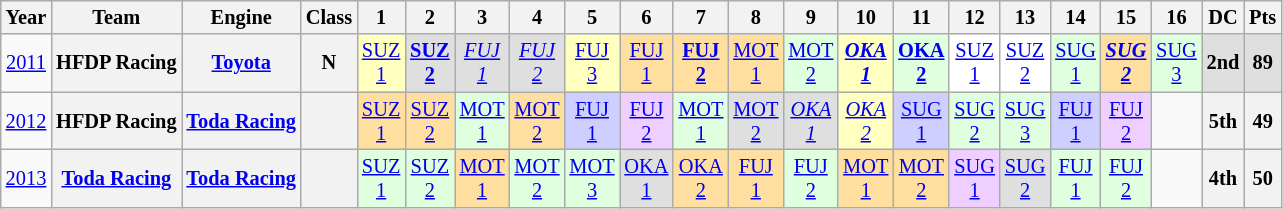<table class="wikitable" style="text-align:center; font-size:85%">
<tr>
<th>Year</th>
<th>Team</th>
<th>Engine</th>
<th>Class</th>
<th>1</th>
<th>2</th>
<th>3</th>
<th>4</th>
<th>5</th>
<th>6</th>
<th>7</th>
<th>8</th>
<th>9</th>
<th>10</th>
<th>11</th>
<th>12</th>
<th>13</th>
<th>14</th>
<th>15</th>
<th>16</th>
<th>DC</th>
<th>Pts</th>
</tr>
<tr>
<td><a href='#'>2011</a></td>
<th nowrap>HFDP Racing</th>
<th><a href='#'>Toyota</a></th>
<th>N</th>
<td style="background:#FFFFBF;"><a href='#'>SUZ<br>1</a><br></td>
<td style="background:#DFDFDF;"><strong><a href='#'>SUZ<br>2</a></strong><br></td>
<td style="background:#DFDFDF;"><em><a href='#'>FUJ<br>1</a></em><br></td>
<td style="background:#DFDFDF;"><em><a href='#'>FUJ<br>2</a></em><br></td>
<td style="background:#FFFFBF;"><a href='#'>FUJ<br>3</a><br></td>
<td style="background:#FFDF9F;"><a href='#'>FUJ<br>1</a><br></td>
<td style="background:#FFDF9F;"><strong><a href='#'>FUJ<br>2</a></strong><br></td>
<td style="background:#FFDF9F;"><a href='#'>MOT<br>1</a><br></td>
<td style="background:#DFFFDF;"><a href='#'>MOT<br>2</a><br></td>
<td style="background:#FFFFBF;"><strong><em><a href='#'>OKA<br>1</a></em></strong><br></td>
<td style="background:#DFFFDF;"><strong><a href='#'>OKA<br>2</a></strong><br></td>
<td style="background:#FFFFFF;"><a href='#'>SUZ<br>1</a><br></td>
<td style="background:#FFFFFF;"><a href='#'>SUZ<br>2</a><br></td>
<td style="background:#DFFFDF;"><a href='#'>SUG<br>1</a><br></td>
<td style="background:#FFDF9F;"><strong><em><a href='#'>SUG<br>2</a></em></strong><br></td>
<td style="background:#DFFFDF;"><a href='#'>SUG<br>3</a><br></td>
<th style="background:#DFDFDF;">2nd</th>
<th style="background:#DFDFDF;">89</th>
</tr>
<tr>
<td><a href='#'>2012</a></td>
<th nowrap>HFDP Racing</th>
<th nowrap><a href='#'>Toda Racing</a></th>
<th></th>
<td style="background:#FFDF9F;"><a href='#'>SUZ<br>1</a><br></td>
<td style="background:#FFDF9F;"><a href='#'>SUZ<br>2</a><br></td>
<td style="background:#DFFFDF;"><a href='#'>MOT<br>1</a><br></td>
<td style="background:#FFDF9F;"><a href='#'>MOT<br>2</a><br></td>
<td style="background:#CFCFFF;"><a href='#'>FUJ<br>1</a><br></td>
<td style="background:#EFCFFF;"><a href='#'>FUJ<br>2</a><br></td>
<td style="background:#DFFFDF;"><a href='#'>MOT<br>1</a><br></td>
<td style="background:#DFDFDF;"><a href='#'>MOT<br>2</a><br></td>
<td style="background:#DFDFDF;"><em><a href='#'>OKA<br>1</a></em><br></td>
<td style="background:#FFFFBF;"><em><a href='#'>OKA<br>2</a></em><br></td>
<td style="background:#CFCFFF;"><a href='#'>SUG<br>1</a><br></td>
<td style="background:#DFFFDF;"><a href='#'>SUG<br>2</a><br></td>
<td style="background:#DFFFDF;"><a href='#'>SUG<br>3</a><br></td>
<td style="background:#CFCFFF;"><a href='#'>FUJ<br>1</a><br></td>
<td style="background:#EFCFFF;"><a href='#'>FUJ<br>2</a><br></td>
<td></td>
<th>5th</th>
<th>49</th>
</tr>
<tr>
<td><a href='#'>2013</a></td>
<th nowrap><a href='#'>Toda Racing</a></th>
<th nowrap><a href='#'>Toda Racing</a></th>
<th></th>
<td style="background:#DFFFDF;"><a href='#'>SUZ<br>1</a><br></td>
<td style="background:#DFFFDF;"><a href='#'>SUZ<br>2</a><br></td>
<td style="background:#FFDF9F;"><a href='#'>MOT<br>1</a><br></td>
<td style="background:#DFFFDF;"><a href='#'>MOT<br>2</a><br></td>
<td style="background:#DFFFDF;"><a href='#'>MOT<br>3</a><br></td>
<td style="background:#DFDFDF;"><a href='#'>OKA<br>1</a><br></td>
<td style="background:#FFDF9F;"><a href='#'>OKA<br>2</a><br></td>
<td style="background:#FFDF9F;"><a href='#'>FUJ<br>1</a><br></td>
<td style="background:#DFFFDF;"><a href='#'>FUJ<br>2</a><br></td>
<td style="background:#FFDF9F;"><a href='#'>MOT<br>1</a><br></td>
<td style="background:#FFDF9F;"><a href='#'>MOT<br>2</a><br></td>
<td style="background:#EFCFFF;"><a href='#'>SUG<br>1</a><br></td>
<td style="background:#DFDFDF;"><a href='#'>SUG<br>2</a><br></td>
<td style="background:#DFFFDF;"><a href='#'>FUJ<br>1</a><br></td>
<td style="background:#DFFFDF;"><a href='#'>FUJ<br>2</a><br></td>
<td></td>
<th>4th</th>
<th>50</th>
</tr>
</table>
